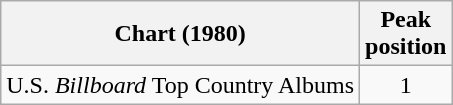<table class="wikitable">
<tr>
<th>Chart (1980)</th>
<th>Peak<br>position</th>
</tr>
<tr>
<td>U.S. <em>Billboard</em> Top Country Albums</td>
<td align="center">1</td>
</tr>
</table>
